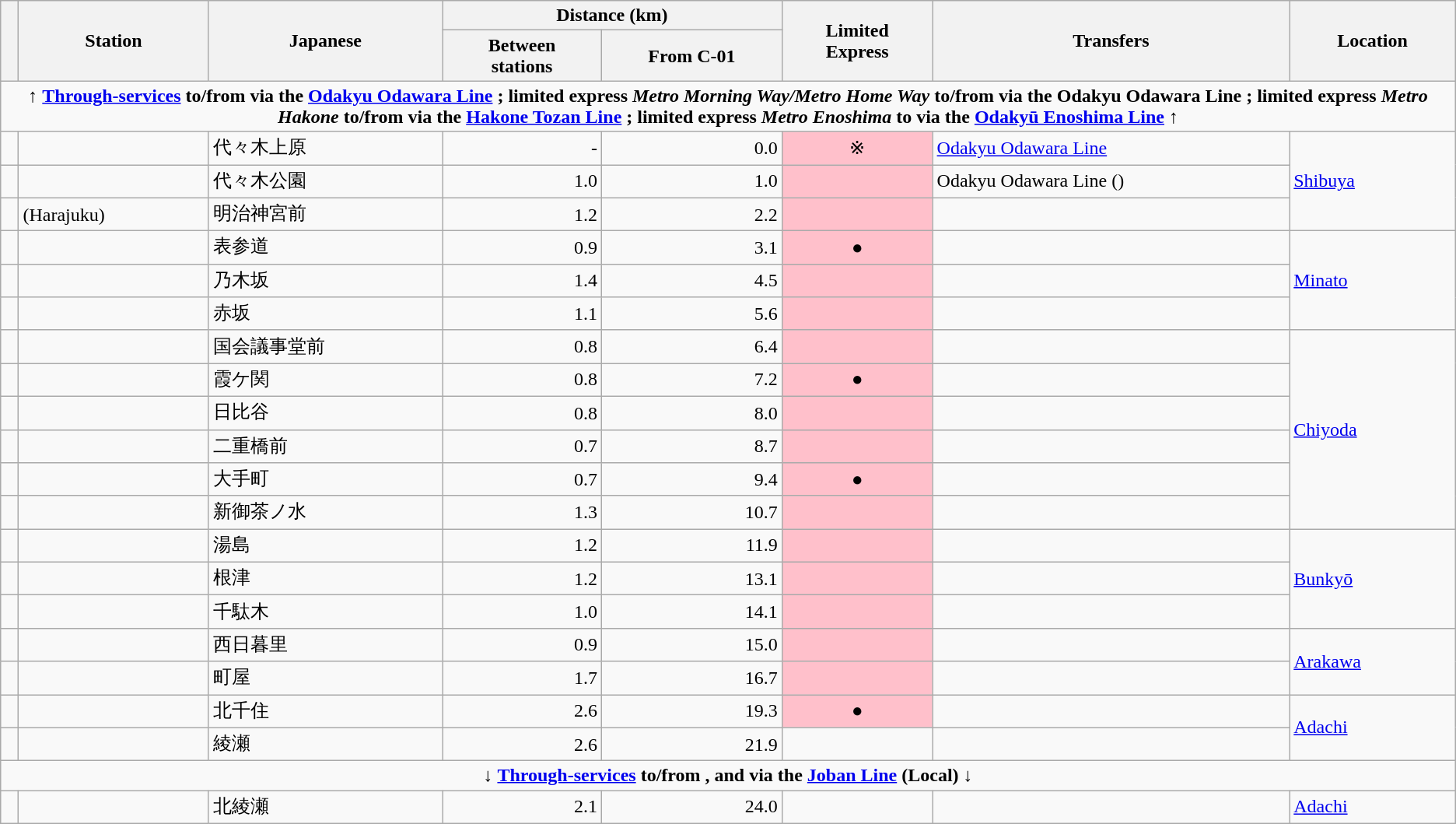<table class="wikitable" rules="all">
<tr>
<th rowspan="2"></th>
<th rowspan="2">Station</th>
<th rowspan="2">Japanese</th>
<th colspan="2">Distance (km)</th>
<th rowspan="2">Limited<br>Express</th>
<th rowspan="2">Transfers</th>
<th rowspan="2">Location</th>
</tr>
<tr>
<th>Between<br>stations</th>
<th>From C-01</th>
</tr>
<tr>
<td colspan="8" align="center">↑ <strong><a href='#'>Through-services</a> to/from  via the  <a href='#'>Odakyu Odawara Line</a> ; limited express <em>Metro Morning Way/Metro Home Way</em> to/from  via the  Odakyu Odawara Line ; limited express <em>Metro Hakone</em> to/from  via the  <a href='#'>Hakone Tozan Line</a> ; limited express <em>Metro Enoshima</em> to  via the  <a href='#'>Odakyū Enoshima Line</a></strong> ↑</td>
</tr>
<tr>
<td></td>
<td></td>
<td>代々木上原</td>
<td style="text-align:right;">-</td>
<td style="text-align:right;">0.0</td>
<td style="text-align:center; background:pink;">※</td>
<td> <a href='#'>Odakyu Odawara Line</a></td>
<td rowspan="3"><a href='#'>Shibuya</a></td>
</tr>
<tr>
<td></td>
<td></td>
<td>代々木公園</td>
<td style="text-align:right;">1.0</td>
<td style="text-align:right;">1.0</td>
<td style="text-align:center; background:pink;"></td>
<td> Odakyu Odawara Line ()</td>
</tr>
<tr>
<td></td>
<td> (Harajuku)</td>
<td>明治神宮前</td>
<td style="text-align:right;">1.2</td>
<td style="text-align:right;">2.2</td>
<td style="text-align:center; background:pink;"></td>
<td></td>
</tr>
<tr>
<td></td>
<td></td>
<td>表参道</td>
<td style="text-align:right;">0.9</td>
<td style="text-align:right;">3.1</td>
<td style="text-align:center; background:pink;">●</td>
<td></td>
<td rowspan="3"><a href='#'>Minato</a></td>
</tr>
<tr>
<td></td>
<td></td>
<td>乃木坂</td>
<td style="text-align:right;">1.4</td>
<td style="text-align:right;">4.5</td>
<td style="text-align:center; background:pink;"></td>
<td> </td>
</tr>
<tr>
<td></td>
<td></td>
<td>赤坂</td>
<td style="text-align:right;">1.1</td>
<td style="text-align:right;">5.6</td>
<td style="text-align:center; background:pink;"></td>
<td> </td>
</tr>
<tr>
<td></td>
<td></td>
<td>国会議事堂前</td>
<td style="text-align:right;">0.8</td>
<td style="text-align:right;">6.4</td>
<td style="text-align:center; background:pink;"></td>
<td></td>
<td rowspan="6"><a href='#'>Chiyoda</a></td>
</tr>
<tr>
<td></td>
<td></td>
<td>霞ケ関</td>
<td style="text-align:right;">0.8</td>
<td style="text-align:right;">7.2</td>
<td style="text-align:center; background:pink;">●</td>
<td></td>
</tr>
<tr>
<td></td>
<td></td>
<td>日比谷</td>
<td style="text-align:right;">0.8</td>
<td style="text-align:right;">8.0</td>
<td style="text-align:center; background:pink;"></td>
<td></td>
</tr>
<tr>
<td></td>
<td></td>
<td>二重橋前</td>
<td style="text-align:right;">0.7</td>
<td style="text-align:right;">8.7</td>
<td style="text-align:center; background:pink;"></td>
<td></td>
</tr>
<tr>
<td></td>
<td></td>
<td>大手町</td>
<td style="text-align:right;">0.7</td>
<td style="text-align:right;">9.4</td>
<td style="text-align:center; background:pink;">●</td>
<td></td>
</tr>
<tr>
<td></td>
<td></td>
<td>新御茶ノ水</td>
<td style="text-align:right;">1.3</td>
<td style="text-align:right;">10.7</td>
<td style="text-align:center; background:pink;"></td>
<td></td>
</tr>
<tr>
<td></td>
<td></td>
<td>湯島</td>
<td style="text-align:right;">1.2</td>
<td style="text-align:right;">11.9</td>
<td style="text-align:center; background:pink;"></td>
<td></td>
<td rowspan="3"><a href='#'>Bunkyō</a></td>
</tr>
<tr>
<td></td>
<td></td>
<td>根津</td>
<td style="text-align:right;">1.2</td>
<td style="text-align:right;">13.1</td>
<td style="text-align:center; background:pink;"></td>
<td> </td>
</tr>
<tr>
<td></td>
<td></td>
<td>千駄木</td>
<td style="text-align:right;">1.0</td>
<td style="text-align:right;">14.1</td>
<td style="text-align:center; background:pink;"></td>
<td> </td>
</tr>
<tr>
<td></td>
<td></td>
<td>西日暮里</td>
<td style="text-align:right;">0.9</td>
<td style="text-align:right;">15.0</td>
<td style="text-align:center; background:pink;"></td>
<td></td>
<td rowspan="2"><a href='#'>Arakawa</a></td>
</tr>
<tr>
<td></td>
<td></td>
<td>町屋</td>
<td style="text-align:right;">1.7</td>
<td style="text-align:right;">16.7</td>
<td style="text-align:center; background:pink;"></td>
<td></td>
</tr>
<tr>
<td></td>
<td></td>
<td>北千住</td>
<td style="text-align:right;">2.6</td>
<td style="text-align:right;">19.3</td>
<td style="text-align:center; background:pink;">●</td>
<td></td>
<td rowspan="2"><a href='#'>Adachi</a></td>
</tr>
<tr>
<td></td>
<td></td>
<td>綾瀬</td>
<td style="text-align:right;">2.6</td>
<td style="text-align:right;">21.9</td>
<td></td>
<td style="white-space:nowrap"></td>
</tr>
<tr>
<td colspan="8" align="center">↓ <strong><a href='#'>Through-services</a> to/from ,  and  via the  <a href='#'>Joban Line</a> (Local)</strong> ↓</td>
</tr>
<tr>
<td></td>
<td></td>
<td>北綾瀬</td>
<td style="text-align:right;">2.1</td>
<td style="text-align:right;">24.0</td>
<td></td>
<td> </td>
<td rowspan="1"><a href='#'>Adachi</a></td>
</tr>
</table>
